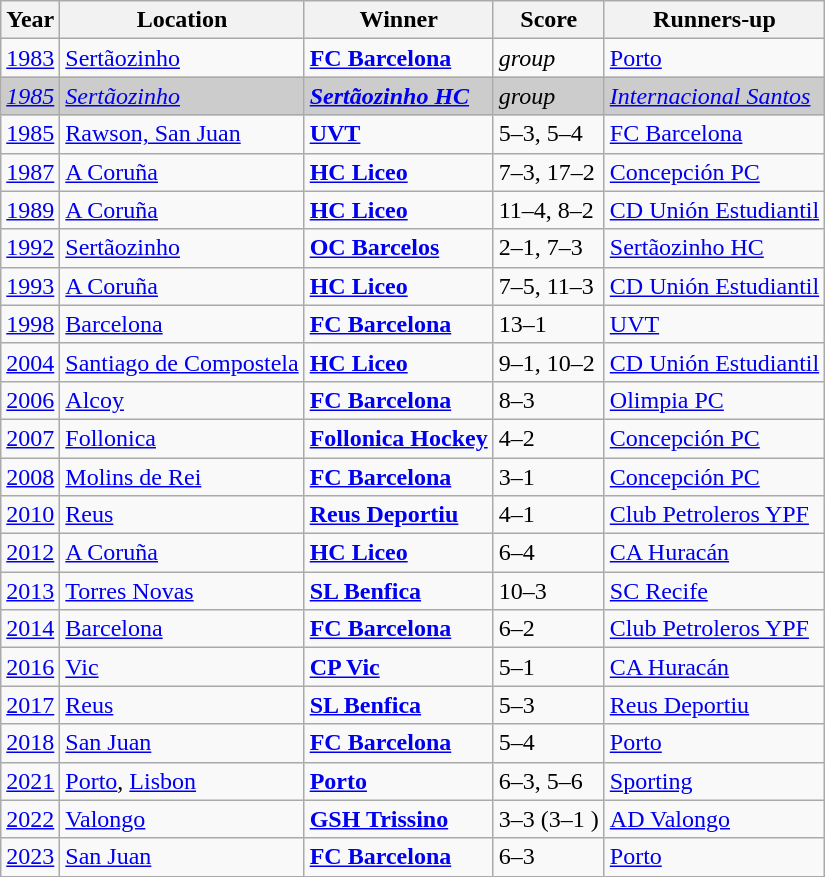<table class="wikitable plainrowheaders">
<tr>
<th scope="col">Year</th>
<th scope="col">Location</th>
<th scope="col">Winner</th>
<th scope="col" class="unsortable">Score</th>
<th scope="col">Runners-up</th>
</tr>
<tr>
<td><a href='#'>1983</a></td>
<td> <a href='#'>Sertãozinho</a></td>
<td> <strong><a href='#'>FC Barcelona</a></strong></td>
<td><em>group</em></td>
<td> <a href='#'>Porto</a></td>
</tr>
<tr bgcolor="#CCCCCC">
<td><em><a href='#'>1985</a></em></td>
<td> <em><a href='#'>Sertãozinho</a></em></td>
<td> <strong><em><a href='#'>Sertãozinho HC</a></em></strong></td>
<td><em>group</em></td>
<td> <em><a href='#'>Internacional Santos</a></em></td>
</tr>
<tr>
<td><a href='#'>1985</a></td>
<td> <a href='#'>Rawson, San Juan</a></td>
<td> <strong><a href='#'>UVT</a></strong></td>
<td>5–3, 5–4</td>
<td> <a href='#'>FC Barcelona</a></td>
</tr>
<tr>
<td><a href='#'>1987</a></td>
<td> <a href='#'>A Coruña</a></td>
<td> <strong><a href='#'>HC Liceo</a></strong></td>
<td>7–3, 17–2</td>
<td> <a href='#'>Concepción PC</a></td>
</tr>
<tr>
<td><a href='#'>1989</a></td>
<td> <a href='#'>A Coruña</a></td>
<td> <strong><a href='#'>HC Liceo</a></strong></td>
<td>11–4, 8–2</td>
<td> <a href='#'>CD Unión Estudiantil</a></td>
</tr>
<tr>
<td><a href='#'>1992</a></td>
<td> <a href='#'>Sertãozinho</a></td>
<td> <strong><a href='#'>OC Barcelos</a></strong></td>
<td>2–1, 7–3</td>
<td> <a href='#'>Sertãozinho HC</a></td>
</tr>
<tr>
<td><a href='#'>1993</a></td>
<td> <a href='#'>A Coruña</a></td>
<td> <strong><a href='#'>HC Liceo</a></strong></td>
<td>7–5, 11–3</td>
<td> <a href='#'>CD Unión Estudiantil</a></td>
</tr>
<tr>
<td><a href='#'>1998</a></td>
<td> <a href='#'>Barcelona</a></td>
<td> <strong><a href='#'>FC Barcelona</a></strong></td>
<td>13–1</td>
<td> <a href='#'>UVT</a></td>
</tr>
<tr>
<td><a href='#'>2004</a></td>
<td> <a href='#'>Santiago de Compostela</a></td>
<td> <strong><a href='#'>HC Liceo</a></strong></td>
<td>9–1, 10–2</td>
<td> <a href='#'>CD Unión Estudiantil</a></td>
</tr>
<tr>
<td><a href='#'>2006</a></td>
<td> <a href='#'>Alcoy</a></td>
<td> <strong><a href='#'>FC Barcelona</a></strong></td>
<td>8–3</td>
<td> <a href='#'>Olimpia PC</a></td>
</tr>
<tr>
<td><a href='#'>2007</a></td>
<td> <a href='#'>Follonica</a></td>
<td> <strong><a href='#'>Follonica Hockey</a></strong></td>
<td>4–2</td>
<td> <a href='#'>Concepción PC</a></td>
</tr>
<tr>
<td><a href='#'>2008</a></td>
<td> <a href='#'>Molins de Rei</a></td>
<td> <strong><a href='#'>FC Barcelona</a></strong></td>
<td>3–1</td>
<td> <a href='#'>Concepción PC</a></td>
</tr>
<tr>
<td><a href='#'>2010</a></td>
<td> <a href='#'>Reus</a></td>
<td> <strong><a href='#'>Reus Deportiu</a></strong></td>
<td>4–1</td>
<td> <a href='#'>Club Petroleros YPF</a></td>
</tr>
<tr>
<td><a href='#'>2012</a></td>
<td> <a href='#'>A Coruña</a></td>
<td> <strong><a href='#'>HC Liceo</a></strong></td>
<td>6–4</td>
<td> <a href='#'>CA Huracán</a></td>
</tr>
<tr>
<td><a href='#'>2013</a></td>
<td> <a href='#'>Torres Novas</a></td>
<td> <strong><a href='#'>SL Benfica</a></strong></td>
<td>10–3</td>
<td> <a href='#'>SC Recife</a></td>
</tr>
<tr>
<td><a href='#'>2014</a></td>
<td> <a href='#'>Barcelona</a></td>
<td> <strong><a href='#'>FC Barcelona</a></strong></td>
<td>6–2</td>
<td> <a href='#'>Club Petroleros YPF</a></td>
</tr>
<tr>
<td><a href='#'>2016</a></td>
<td> <a href='#'>Vic</a></td>
<td> <strong><a href='#'>CP Vic</a></strong></td>
<td>5–1</td>
<td> <a href='#'>CA Huracán</a></td>
</tr>
<tr>
<td><a href='#'>2017</a></td>
<td> <a href='#'>Reus</a></td>
<td> <strong><a href='#'>SL Benfica</a></strong></td>
<td>5–3</td>
<td> <a href='#'>Reus Deportiu</a></td>
</tr>
<tr>
<td><a href='#'>2018</a></td>
<td> <a href='#'>San Juan</a></td>
<td> <strong><a href='#'>FC Barcelona</a></strong></td>
<td>5–4</td>
<td> <a href='#'>Porto</a></td>
</tr>
<tr>
<td><a href='#'>2021</a></td>
<td> <a href='#'>Porto</a>, <a href='#'>Lisbon</a></td>
<td> <strong><a href='#'>Porto</a></strong></td>
<td>6–3, 5–6</td>
<td> <a href='#'>Sporting</a></td>
</tr>
<tr>
<td><a href='#'>2022</a></td>
<td> <a href='#'>Valongo</a></td>
<td> <strong><a href='#'>GSH Trissino</a></strong></td>
<td>3–3 (3–1 )</td>
<td> <a href='#'>AD Valongo</a></td>
</tr>
<tr>
<td><a href='#'>2023</a></td>
<td> <a href='#'>San Juan</a></td>
<td> <strong><a href='#'>FC Barcelona</a></strong></td>
<td>6–3</td>
<td> <a href='#'>Porto</a></td>
</tr>
</table>
